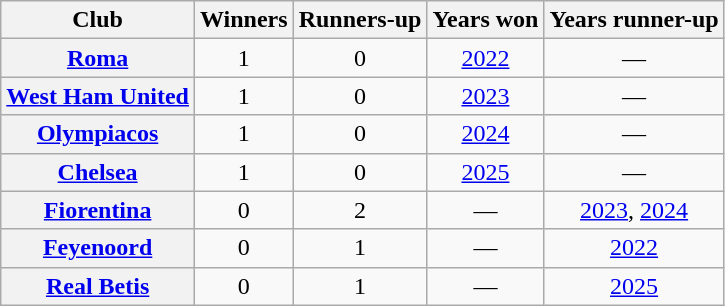<table class="wikitable plainrowheaders sortable">
<tr>
<th scope=col>Club</th>
<th scope=col>Winners</th>
<th scope=col>Runners-up</th>
<th scope=col class="unsortable">Years won</th>
<th scope=col class="unsortable">Years runner-up</th>
</tr>
<tr>
<th scope=row> <a href='#'>Roma</a></th>
<td align=center>1</td>
<td align=center>0</td>
<td align=center><a href='#'>2022</a></td>
<td align=center>—</td>
</tr>
<tr>
<th scope=row> <a href='#'>West Ham United</a></th>
<td align=center>1</td>
<td align=center>0</td>
<td align=center><a href='#'>2023</a></td>
<td align=center>—</td>
</tr>
<tr>
<th scope=row> <a href='#'>Olympiacos</a></th>
<td align=center>1</td>
<td align=center>0</td>
<td align=center><a href='#'>2024</a></td>
<td align=center>—</td>
</tr>
<tr>
<th scope=row> <a href='#'>Chelsea</a></th>
<td align=center>1</td>
<td align=center>0</td>
<td align=center><a href='#'>2025</a></td>
<td align=center>—</td>
</tr>
<tr>
<th scope=row> <a href='#'>Fiorentina</a></th>
<td align=center>0</td>
<td align=center>2</td>
<td align=center>—</td>
<td align=center><a href='#'>2023</a>, <a href='#'>2024</a></td>
</tr>
<tr>
<th scope=row> <a href='#'>Feyenoord</a></th>
<td align=center>0</td>
<td align=center>1</td>
<td align=center>—</td>
<td align=center><a href='#'>2022</a></td>
</tr>
<tr>
<th scope=row> <a href='#'>Real Betis</a></th>
<td align=center>0</td>
<td align=center>1</td>
<td align=center>—</td>
<td align=center><a href='#'>2025</a></td>
</tr>
</table>
